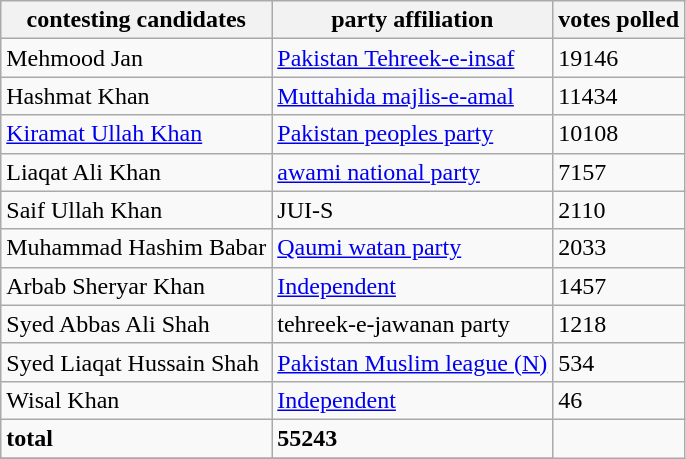<table class="wikitable sortable">
<tr>
<th>contesting candidates</th>
<th>party affiliation</th>
<th>votes polled</th>
</tr>
<tr>
<td>Mehmood Jan</td>
<td><a href='#'>Pakistan Tehreek-e-insaf</a></td>
<td>19146</td>
</tr>
<tr>
<td>Hashmat Khan</td>
<td><a href='#'>Muttahida majlis-e-amal</a></td>
<td>11434</td>
</tr>
<tr>
<td><a href='#'>Kiramat Ullah Khan</a></td>
<td><a href='#'>Pakistan peoples party</a></td>
<td>10108</td>
</tr>
<tr>
<td>Liaqat Ali Khan</td>
<td><a href='#'>awami national party</a></td>
<td>7157</td>
</tr>
<tr>
<td>Saif Ullah Khan</td>
<td>JUI-S</td>
<td>2110</td>
</tr>
<tr>
<td>Muhammad Hashim Babar</td>
<td><a href='#'>Qaumi watan party</a></td>
<td>2033</td>
</tr>
<tr>
<td>Arbab Sheryar Khan</td>
<td><a href='#'>Independent</a></td>
<td>1457</td>
</tr>
<tr>
<td>Syed Abbas Ali Shah</td>
<td>tehreek-e-jawanan party</td>
<td>1218</td>
</tr>
<tr>
<td>Syed Liaqat Hussain Shah</td>
<td><a href='#'>Pakistan Muslim league (N)</a></td>
<td>534</td>
</tr>
<tr>
<td>Wisal Khan</td>
<td><a href='#'>Independent</a></td>
<td>46</td>
</tr>
<tr>
<td align=left cosplay=2><strong>total</strong></td>
<td><strong>55243</strong></td>
</tr>
<tr>
</tr>
</table>
